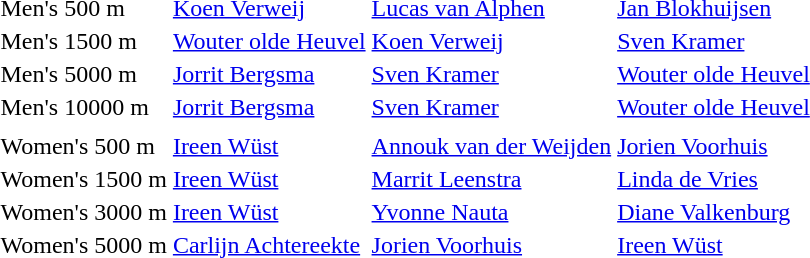<table>
<tr>
<td>Men's 500 m</td>
<td><a href='#'>Koen Verweij</a></td>
<td><a href='#'>Lucas van Alphen</a></td>
<td><a href='#'>Jan Blokhuijsen</a></td>
</tr>
<tr>
<td>Men's 1500 m</td>
<td><a href='#'>Wouter olde Heuvel</a></td>
<td><a href='#'>Koen Verweij</a></td>
<td><a href='#'>Sven Kramer</a></td>
</tr>
<tr>
<td>Men's 5000 m</td>
<td><a href='#'>Jorrit Bergsma</a></td>
<td><a href='#'>Sven Kramer</a></td>
<td><a href='#'>Wouter olde Heuvel</a></td>
</tr>
<tr>
<td>Men's 10000 m</td>
<td><a href='#'>Jorrit Bergsma</a></td>
<td><a href='#'>Sven Kramer</a></td>
<td><a href='#'>Wouter olde Heuvel</a></td>
</tr>
<tr>
<td colspan=3></td>
</tr>
<tr>
<td>Women's 500 m</td>
<td><a href='#'>Ireen Wüst</a></td>
<td><a href='#'>Annouk van der Weijden</a></td>
<td><a href='#'>Jorien Voorhuis</a></td>
</tr>
<tr>
<td>Women's 1500 m</td>
<td><a href='#'>Ireen Wüst</a></td>
<td><a href='#'>Marrit Leenstra</a></td>
<td><a href='#'>Linda de Vries</a></td>
</tr>
<tr>
<td>Women's 3000 m</td>
<td><a href='#'>Ireen Wüst</a></td>
<td><a href='#'>Yvonne Nauta</a></td>
<td><a href='#'>Diane Valkenburg</a></td>
</tr>
<tr>
<td>Women's 5000 m</td>
<td><a href='#'>Carlijn Achtereekte</a></td>
<td><a href='#'>Jorien Voorhuis</a></td>
<td><a href='#'>Ireen Wüst</a></td>
</tr>
</table>
